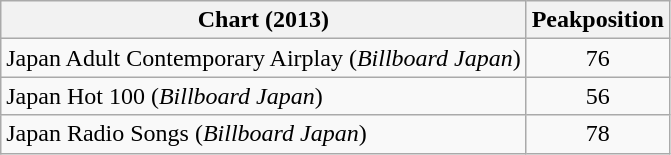<table class="wikitable">
<tr>
<th>Chart (2013)</th>
<th>Peakposition</th>
</tr>
<tr>
<td>Japan Adult Contemporary Airplay (<em>Billboard Japan</em>)</td>
<td align="center">76</td>
</tr>
<tr>
<td>Japan Hot 100 (<em>Billboard Japan</em>)</td>
<td align="center">56</td>
</tr>
<tr>
<td>Japan Radio Songs (<em>Billboard Japan</em>)</td>
<td align="center">78</td>
</tr>
</table>
